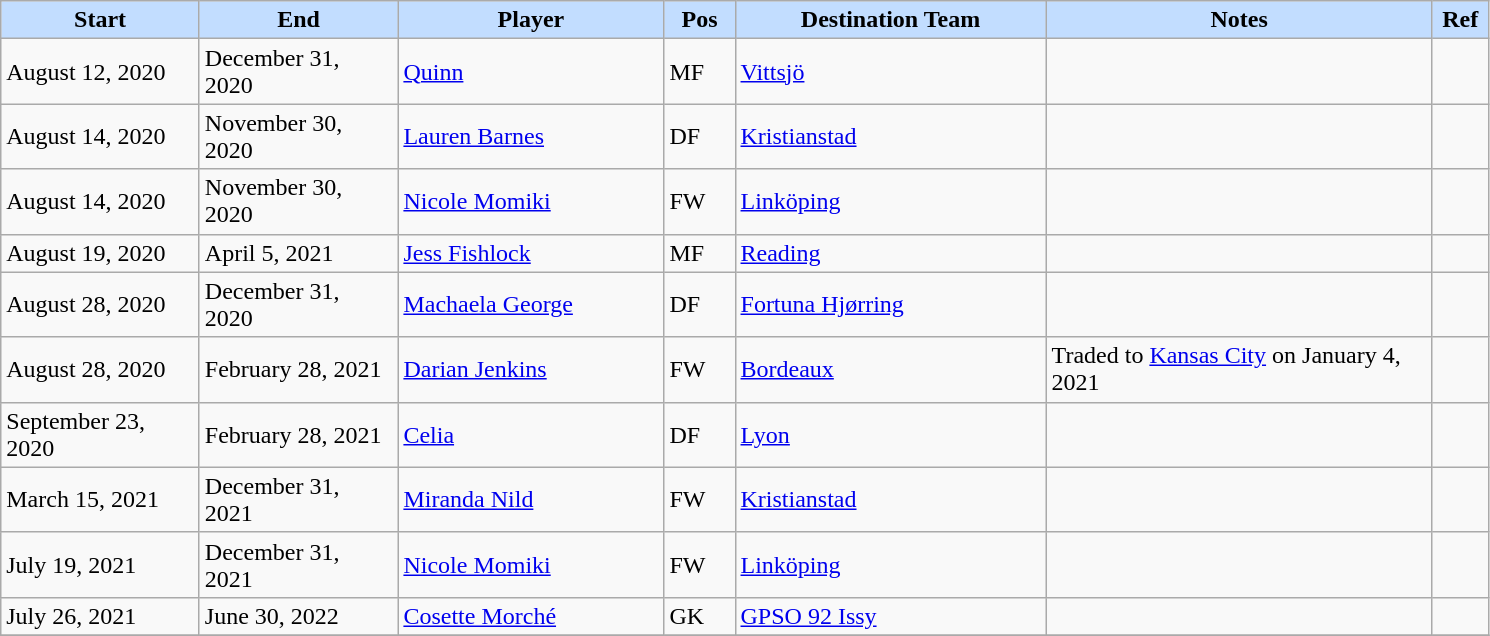<table class="wikitable" style="text-align:left;">
<tr>
<th style="background:#c2ddff; width:125px;">Start</th>
<th style="background:#c2ddff; width:125px;">End</th>
<th style="background:#c2ddff; width:170px;">Player</th>
<th style="background:#c2ddff; width:40px;">Pos</th>
<th style="background:#c2ddff; width:200px;">Destination Team</th>
<th style="background:#c2ddff; width:250px;">Notes</th>
<th style="background:#c2ddff; width:30px;">Ref</th>
</tr>
<tr>
<td>August 12, 2020</td>
<td>December 31, 2020</td>
<td> <a href='#'>Quinn</a></td>
<td>MF</td>
<td> <a href='#'>Vittsjö</a></td>
<td></td>
<td></td>
</tr>
<tr>
<td>August 14, 2020</td>
<td>November 30, 2020</td>
<td> <a href='#'>Lauren Barnes</a></td>
<td>DF</td>
<td> <a href='#'>Kristianstad</a></td>
<td></td>
<td></td>
</tr>
<tr>
<td>August 14, 2020</td>
<td>November 30, 2020</td>
<td> <a href='#'>Nicole Momiki</a></td>
<td>FW</td>
<td> <a href='#'>Linköping</a></td>
<td></td>
<td></td>
</tr>
<tr>
<td>August 19, 2020</td>
<td>April 5, 2021</td>
<td> <a href='#'>Jess Fishlock</a></td>
<td>MF</td>
<td> <a href='#'>Reading</a></td>
<td></td>
<td></td>
</tr>
<tr>
<td>August 28, 2020</td>
<td>December 31, 2020</td>
<td> <a href='#'>Machaela George</a></td>
<td>DF</td>
<td> <a href='#'>Fortuna Hjørring</a></td>
<td></td>
<td></td>
</tr>
<tr>
<td>August 28, 2020</td>
<td>February 28, 2021</td>
<td> <a href='#'>Darian Jenkins</a></td>
<td>FW</td>
<td> <a href='#'>Bordeaux</a></td>
<td>Traded to <a href='#'>Kansas City</a> on January 4, 2021</td>
<td></td>
</tr>
<tr>
<td>September 23, 2020</td>
<td>February 28, 2021</td>
<td> <a href='#'>Celia</a></td>
<td>DF</td>
<td> <a href='#'>Lyon</a></td>
<td></td>
<td></td>
</tr>
<tr>
<td>March 15, 2021</td>
<td>December 31, 2021</td>
<td> <a href='#'>Miranda Nild</a></td>
<td>FW</td>
<td> <a href='#'>Kristianstad</a></td>
<td></td>
<td></td>
</tr>
<tr>
<td>July 19, 2021</td>
<td>December 31, 2021</td>
<td> <a href='#'>Nicole Momiki</a></td>
<td>FW</td>
<td> <a href='#'>Linköping</a></td>
<td></td>
<td></td>
</tr>
<tr>
<td>July 26, 2021</td>
<td>June 30, 2022</td>
<td> <a href='#'>Cosette Morché</a></td>
<td>GK</td>
<td> <a href='#'>GPSO 92 Issy</a></td>
<td></td>
<td></td>
</tr>
<tr>
</tr>
</table>
